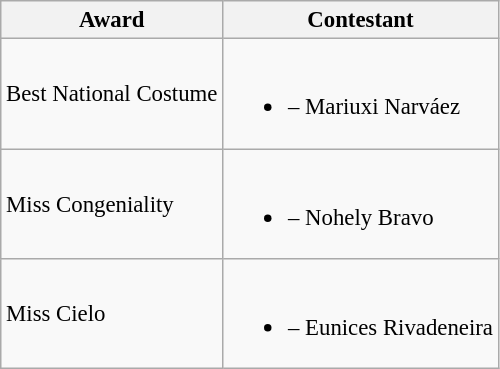<table class="wikitable sortable" style="font-size: 95%;">
<tr>
<th>Award</th>
<th>Contestant</th>
</tr>
<tr>
<td>Best National Costume</td>
<td><br><ul><li> – Mariuxi Narváez</li></ul></td>
</tr>
<tr>
<td>Miss Congeniality</td>
<td><br><ul><li> – Nohely Bravo</li></ul></td>
</tr>
<tr>
<td>Miss Cielo</td>
<td><br><ul><li> – Eunices Rivadeneira</li></ul></td>
</tr>
</table>
